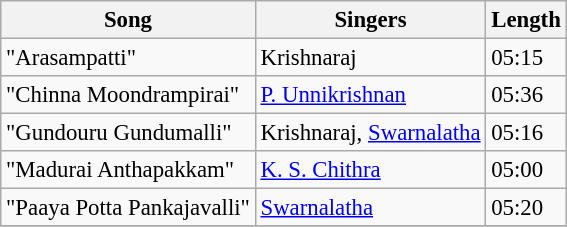<table class="wikitable" style="font-size: 95%;">
<tr>
<th>Song</th>
<th>Singers</th>
<th>Length</th>
</tr>
<tr>
<td>"Arasampatti"</td>
<td>Krishnaraj</td>
<td>05:15</td>
</tr>
<tr>
<td>"Chinna Moondrampirai"</td>
<td><a href='#'>P. Unnikrishnan</a></td>
<td>05:36</td>
</tr>
<tr>
<td>"Gundouru Gundumalli"</td>
<td>Krishnaraj, <a href='#'>Swarnalatha</a></td>
<td>05:16</td>
</tr>
<tr>
<td>"Madurai Anthapakkam"</td>
<td><a href='#'>K. S. Chithra</a></td>
<td>05:00</td>
</tr>
<tr>
<td>"Paaya Potta Pankajavalli"</td>
<td><a href='#'>Swarnalatha</a></td>
<td>05:20</td>
</tr>
<tr>
</tr>
</table>
